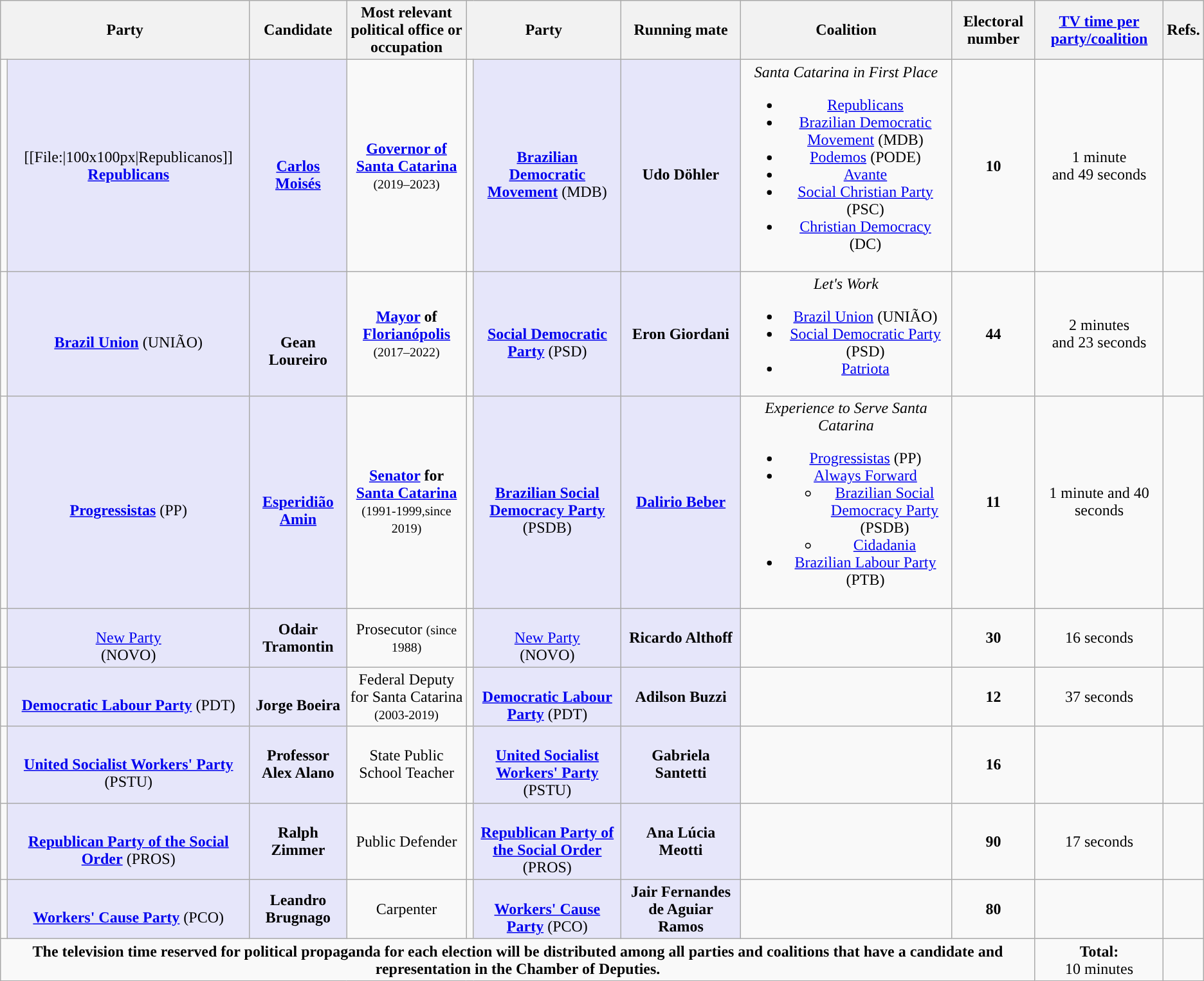<table class="wikitable" style="text-align:center">
<tr>
<th colspan="2">Party</th>
<th>Candidate</th>
<th style="max-width:10em">Most relevant political office or occupation</th>
<th colspan="2">Party</th>
<th>Running mate</th>
<th>Coalition</th>
<th>Electoral number</th>
<th><a href='#'>TV time per party/coalition</a></th>
<th>Refs.</th>
</tr>
<tr>
<td style="background:"></td>
<td style="background:lavender;" max-width:150px>[[File:|100x100px|Republicanos]]<br><strong><a href='#'>Republicans</a></strong></td>
<td style="background:lavender;"><br><strong><a href='#'>Carlos Moisés</a></strong></td>
<td style="max-width:10em"><strong><a href='#'>Governor of Santa Catarina</a></strong><br><small>(2019–2023)</small></td>
<td style="background:"></td>
<td style="background:lavender;"><br><strong><a href='#'>Brazilian Democratic Movement</a></strong> (MDB)</td>
<td style="background:lavender;"><br><strong>Udo Döhler</strong></td>
<td><em>Santa Catarina in First Place</em><br><ul><li><a href='#'>Republicans</a></li><li><a href='#'>Brazilian Democratic Movement</a> (MDB)</li><li><a href='#'>Podemos</a> (PODE)</li><li><a href='#'>Avante</a></li><li><a href='#'>Social Christian Party</a> (PSC)</li><li><a href='#'>Christian Democracy</a> (DC)</li></ul></td>
<td><strong>10</strong></td>
<td>1 minute<br>and 49 seconds</td>
<td></td>
</tr>
<tr>
<td style="background:"></td>
<td style="background:lavender;"><br><strong><a href='#'>Brazil Union</a></strong> (UNIÃO)</td>
<td style="background:lavender;"><br><br><strong>Gean Loureiro</strong></td>
<td><strong><a href='#'>Mayor</a> of <a href='#'>Florianópolis</a></strong><br><small>(2017–2022)</small></td>
<td style="background:"></td>
<td style="background:lavender;"><br><strong><a href='#'>Social Democratic Party</a></strong> (PSD)</td>
<td style="background:lavender;"><strong>Eron Giordani</strong></td>
<td><em>Let's Work</em><br><ul><li><a href='#'>Brazil Union</a> (UNIÃO)</li><li><a href='#'>Social Democratic Party</a> (PSD)</li><li><a href='#'>Patriota</a></li></ul></td>
<td><strong>44</strong></td>
<td>2 minutes<br>and 23 seconds</td>
<td></td>
</tr>
<tr>
<td style="background:"></td>
<td style="background:lavender;"><br><strong><a href='#'>Progressistas</a></strong> (PP)</td>
<td style="background:lavender;"><br><strong><a href='#'>Esperidião Amin</a></strong></td>
<td style="max-width:10em"><strong><a href='#'>Senator</a> for <a href='#'>Santa Catarina</a></strong><br><small>(1991-1999,since 2019)</small></td>
<td style="background:"></td>
<td style="background:lavender;"><br><strong><a href='#'>Brazilian Social Democracy Party</a></strong> (PSDB)</td>
<td style="background:lavender;"><strong><a href='#'>Dalirio Beber</a></strong></td>
<td><em>Experience to Serve Santa Catarina</em><br><ul><li><a href='#'>Progressistas</a> (PP)</li><li><a href='#'>Always Forward</a><ul><li><a href='#'>Brazilian Social Democracy Party</a> (PSDB)</li><li><a href='#'>Cidadania</a></li></ul></li><li><a href='#'>Brazilian Labour Party</a> (PTB)</li></ul></td>
<td><strong>11</strong></td>
<td>1 minute and 40 seconds</td>
<td></td>
</tr>
<tr>
<td style="background:"></td>
<td style="background:lavender;"><br><a href='#'>New Party</a><br>(NOVO)</td>
<td style="background:lavender;"><strong>Odair Tramontin</strong></td>
<td>Prosecutor <small>(since 1988)</small></td>
<td style="background:"></td>
<td style="background:lavender;"><br><a href='#'>New Party</a><br>(NOVO)</td>
<td style="background:lavender;"><strong>Ricardo Althoff</strong></td>
<td></td>
<td><strong>30</strong></td>
<td>16 seconds</td>
<td></td>
</tr>
<tr>
<td style="background:"></td>
<td style="background:lavender;"><br><strong><a href='#'>Democratic Labour Party</a></strong> (PDT)</td>
<td style="background:lavender;"><br><strong>Jorge Boeira</strong></td>
<td style="max-width:10em">Federal Deputy for Santa Catarina<br><small>(2003-2019)</small></td>
<td style="background:"></td>
<td style="background:lavender;"><br><strong><a href='#'>Democratic Labour Party</a></strong> (PDT)</td>
<td style="background:lavender;"><strong>Adilson Buzzi</strong></td>
<td></td>
<td><strong>12</strong></td>
<td>37 seconds</td>
<td></td>
</tr>
<tr>
<td style=background:></td>
<td style="background:lavender;"><br><strong><a href='#'>United Socialist Workers' Party</a></strong> (PSTU)</td>
<td style="background:lavender;"><strong>Professor Alex Alano</strong></td>
<td>State Public School Teacher</td>
<td style=background:></td>
<td style="background:lavender;"><br><strong><a href='#'>United Socialist Workers' Party</a></strong> (PSTU)</td>
<td style="background:lavender;"><strong>Gabriela Santetti</strong></td>
<td></td>
<td><strong>16</strong></td>
<td></td>
<td></td>
</tr>
<tr>
<td style="background:"></td>
<td style="background:lavender;"><br><strong><a href='#'>Republican Party of the Social Order</a></strong> (PROS)</td>
<td style="background:lavender;"><strong>Ralph Zimmer</strong></td>
<td>Public Defender</td>
<td style="background:"></td>
<td style="background:lavender;"><br><strong><a href='#'>Republican Party of the Social Order</a></strong> (PROS)</td>
<td style="background:lavender;"><strong>Ana Lúcia Meotti</strong></td>
<td></td>
<td><strong>90</strong></td>
<td>17 seconds</td>
<td></td>
</tr>
<tr>
<td style="background:"></td>
<td style="background:lavender;"><br><strong><a href='#'>Workers' Cause Party</a></strong> (PCO)</td>
<td style="background:lavender;"><strong>Leandro Brugnago</strong></td>
<td>Carpenter</td>
<td style="background:"></td>
<td style="background:lavender;"><br><strong><a href='#'>Workers' Cause Party</a></strong> (PCO)</td>
<td style="background:lavender;"><strong>Jair Fernandes de Aguiar Ramos</strong></td>
<td></td>
<td><strong>80</strong></td>
<td></td>
<td></td>
</tr>
<tr>
<td colspan="9"><strong>The television time reserved for political propaganda for each election will be distributed among all parties and coalitions that have a candidate and representation in the Chamber of Deputies.</strong></td>
<td><strong>Total:</strong><br>10 minutes</td>
<td></td>
</tr>
</table>
